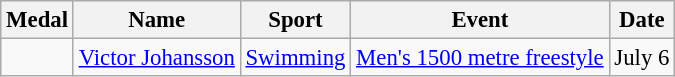<table class="wikitable sortable" style="font-size: 95%;">
<tr>
<th>Medal</th>
<th>Name</th>
<th>Sport</th>
<th>Event</th>
<th>Date</th>
</tr>
<tr>
<td></td>
<td><a href='#'>Victor Johansson</a></td>
<td><a href='#'>Swimming</a></td>
<td><a href='#'>Men's 1500 metre freestyle</a></td>
<td>July 6</td>
</tr>
</table>
